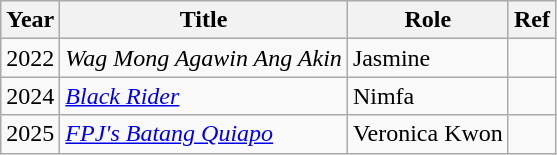<table class="wikitable sortable">
<tr>
<th>Year</th>
<th>Title</th>
<th>Role</th>
<th>Ref</th>
</tr>
<tr>
<td>2022</td>
<td><em>Wag Mong Agawin Ang Akin</em></td>
<td>Jasmine</td>
<td align="center"></td>
</tr>
<tr>
<td>2024</td>
<td><em><a href='#'>Black Rider</a></em></td>
<td>Nimfa</td>
<td align="center"></td>
</tr>
<tr>
<td>2025</td>
<td><em><a href='#'>FPJ's Batang Quiapo</a></em></td>
<td>Veronica Kwon</td>
<td></td>
</tr>
</table>
